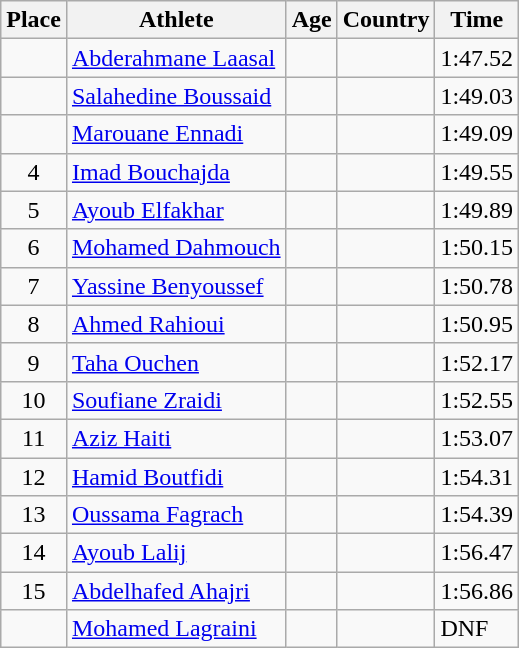<table class="wikitable mw-datatable sortable">
<tr>
<th>Place</th>
<th>Athlete</th>
<th>Age</th>
<th>Country</th>
<th>Time</th>
</tr>
<tr>
<td align=center></td>
<td><a href='#'>Abderahmane Laasal</a></td>
<td></td>
<td></td>
<td>1:47.52</td>
</tr>
<tr>
<td align=center></td>
<td><a href='#'>Salahedine Boussaid</a></td>
<td></td>
<td></td>
<td>1:49.03</td>
</tr>
<tr>
<td align=center></td>
<td><a href='#'>Marouane Ennadi</a></td>
<td></td>
<td></td>
<td>1:49.09</td>
</tr>
<tr>
<td align=center>4</td>
<td><a href='#'>Imad Bouchajda</a></td>
<td></td>
<td></td>
<td>1:49.55</td>
</tr>
<tr>
<td align=center>5</td>
<td><a href='#'>Ayoub Elfakhar</a></td>
<td></td>
<td></td>
<td>1:49.89</td>
</tr>
<tr>
<td align=center>6</td>
<td><a href='#'>Mohamed Dahmouch</a></td>
<td></td>
<td></td>
<td>1:50.15</td>
</tr>
<tr>
<td align=center>7</td>
<td><a href='#'>Yassine Benyoussef</a></td>
<td></td>
<td></td>
<td>1:50.78</td>
</tr>
<tr>
<td align=center>8</td>
<td><a href='#'>Ahmed Rahioui</a></td>
<td></td>
<td></td>
<td>1:50.95</td>
</tr>
<tr>
<td align=center>9</td>
<td><a href='#'>Taha Ouchen</a></td>
<td></td>
<td></td>
<td>1:52.17</td>
</tr>
<tr>
<td align=center>10</td>
<td><a href='#'>Soufiane Zraidi</a></td>
<td></td>
<td></td>
<td>1:52.55</td>
</tr>
<tr>
<td align=center>11</td>
<td><a href='#'>Aziz Haiti</a></td>
<td></td>
<td></td>
<td>1:53.07</td>
</tr>
<tr>
<td align=center>12</td>
<td><a href='#'>Hamid Boutfidi</a></td>
<td></td>
<td></td>
<td>1:54.31</td>
</tr>
<tr>
<td align=center>13</td>
<td><a href='#'>Oussama Fagrach</a></td>
<td></td>
<td></td>
<td>1:54.39</td>
</tr>
<tr>
<td align=center>14</td>
<td><a href='#'>Ayoub Lalij</a></td>
<td></td>
<td></td>
<td>1:56.47</td>
</tr>
<tr>
<td align=center>15</td>
<td><a href='#'>Abdelhafed Ahajri</a></td>
<td></td>
<td></td>
<td>1:56.86</td>
</tr>
<tr>
<td align=center></td>
<td><a href='#'>Mohamed Lagraini</a></td>
<td></td>
<td></td>
<td>DNF</td>
</tr>
</table>
